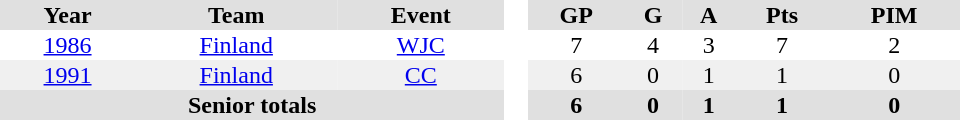<table border="0" cellpadding="1" cellspacing="0" style="text-align:center; width:40em">
<tr bgcolor="#e0e0e0">
<th>Year</th>
<th>Team</th>
<th>Event</th>
<th rowspan="99" bgcolor="#ffffff"> </th>
<th>GP</th>
<th>G</th>
<th>A</th>
<th>Pts</th>
<th>PIM</th>
</tr>
<tr>
<td><a href='#'>1986</a></td>
<td><a href='#'>Finland</a></td>
<td><a href='#'>WJC</a></td>
<td>7</td>
<td>4</td>
<td>3</td>
<td>7</td>
<td>2</td>
</tr>
<tr bgcolor="#f0f0f0">
<td><a href='#'>1991</a></td>
<td><a href='#'>Finland</a></td>
<td><a href='#'>CC</a></td>
<td>6</td>
<td>0</td>
<td>1</td>
<td>1</td>
<td>0</td>
</tr>
<tr bgcolor="#e0e0e0">
<th colspan="3">Senior totals</th>
<th>6</th>
<th>0</th>
<th>1</th>
<th>1</th>
<th>0</th>
</tr>
</table>
